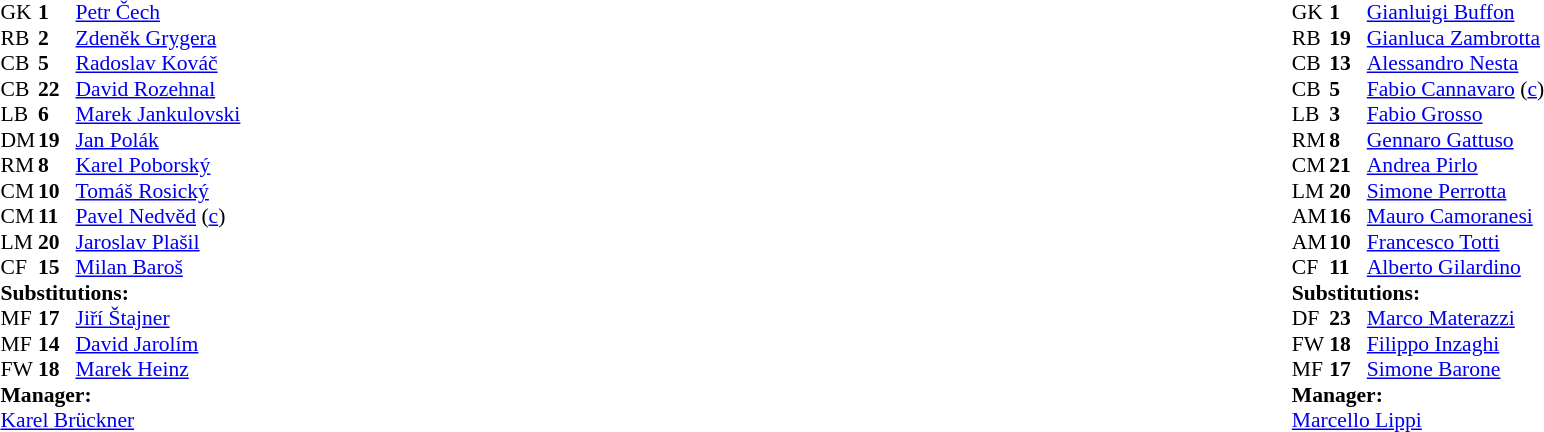<table width="100%">
<tr>
<td valign="top" width="40%"><br><table style="font-size: 90%" cellspacing="0" cellpadding="0">
<tr>
<th width="25"></th>
<th width="25"></th>
</tr>
<tr>
<td>GK</td>
<td><strong>1</strong></td>
<td><a href='#'>Petr Čech</a></td>
</tr>
<tr>
<td>RB</td>
<td><strong>2</strong></td>
<td><a href='#'>Zdeněk Grygera</a></td>
</tr>
<tr>
<td>CB</td>
<td><strong>5</strong></td>
<td><a href='#'>Radoslav Kováč</a></td>
<td></td>
<td></td>
</tr>
<tr>
<td>CB</td>
<td><strong>22</strong></td>
<td><a href='#'>David Rozehnal</a></td>
</tr>
<tr>
<td>LB</td>
<td><strong>6</strong></td>
<td><a href='#'>Marek Jankulovski</a></td>
</tr>
<tr>
<td>DM</td>
<td><strong>19</strong></td>
<td><a href='#'>Jan Polák</a></td>
<td></td>
</tr>
<tr>
<td>RM</td>
<td><strong>8</strong></td>
<td><a href='#'>Karel Poborský</a></td>
<td></td>
<td></td>
</tr>
<tr>
<td>CM</td>
<td><strong>10</strong></td>
<td><a href='#'>Tomáš Rosický</a></td>
</tr>
<tr>
<td>CM</td>
<td><strong>11</strong></td>
<td><a href='#'>Pavel Nedvěd</a> (<a href='#'>c</a>)</td>
</tr>
<tr>
<td>LM</td>
<td><strong>20</strong></td>
<td><a href='#'>Jaroslav Plašil</a></td>
</tr>
<tr>
<td>CF</td>
<td><strong>15</strong></td>
<td><a href='#'>Milan Baroš</a></td>
<td></td>
<td></td>
</tr>
<tr>
<td colspan=3><strong>Substitutions:</strong></td>
</tr>
<tr>
<td>MF</td>
<td><strong>17</strong></td>
<td><a href='#'>Jiří Štajner</a></td>
<td></td>
<td></td>
</tr>
<tr>
<td>MF</td>
<td><strong>14</strong></td>
<td><a href='#'>David Jarolím</a></td>
<td></td>
<td></td>
</tr>
<tr>
<td>FW</td>
<td><strong>18</strong></td>
<td><a href='#'>Marek Heinz</a></td>
<td></td>
<td></td>
</tr>
<tr>
<td colspan=3><strong>Manager:</strong></td>
</tr>
<tr>
<td colspan="4"><a href='#'>Karel Brückner</a></td>
</tr>
</table>
</td>
<td valign="top"></td>
<td valign="top" width="50%"><br><table style="font-size: 90%" cellspacing="0" cellpadding="0" align=center>
<tr>
<th width="25"></th>
<th width="25"></th>
</tr>
<tr>
<td>GK</td>
<td><strong>1</strong></td>
<td><a href='#'>Gianluigi Buffon</a></td>
</tr>
<tr>
<td>RB</td>
<td><strong>19</strong></td>
<td><a href='#'>Gianluca Zambrotta</a></td>
</tr>
<tr>
<td>CB</td>
<td><strong>13</strong></td>
<td><a href='#'>Alessandro Nesta</a></td>
<td></td>
<td></td>
</tr>
<tr>
<td>CB</td>
<td><strong>5</strong></td>
<td><a href='#'>Fabio Cannavaro</a> (<a href='#'>c</a>)</td>
</tr>
<tr>
<td>LB</td>
<td><strong>3</strong></td>
<td><a href='#'>Fabio Grosso</a></td>
</tr>
<tr>
<td>RM</td>
<td><strong>8</strong></td>
<td><a href='#'>Gennaro Gattuso</a></td>
<td></td>
</tr>
<tr>
<td>CM</td>
<td><strong>21</strong></td>
<td><a href='#'>Andrea Pirlo</a></td>
</tr>
<tr>
<td>LM</td>
<td><strong>20</strong></td>
<td><a href='#'>Simone Perrotta</a></td>
</tr>
<tr>
<td>AM</td>
<td><strong>16</strong></td>
<td><a href='#'>Mauro Camoranesi</a></td>
<td></td>
<td></td>
</tr>
<tr>
<td>AM</td>
<td><strong>10</strong></td>
<td><a href='#'>Francesco Totti</a></td>
</tr>
<tr>
<td>CF</td>
<td><strong>11</strong></td>
<td><a href='#'>Alberto Gilardino</a></td>
<td></td>
<td></td>
</tr>
<tr>
<td colspan=3><strong>Substitutions:</strong></td>
</tr>
<tr>
<td>DF</td>
<td><strong>23</strong></td>
<td><a href='#'>Marco Materazzi</a></td>
<td></td>
<td></td>
</tr>
<tr>
<td>FW</td>
<td><strong>18</strong></td>
<td><a href='#'>Filippo Inzaghi</a></td>
<td></td>
<td></td>
</tr>
<tr>
<td>MF</td>
<td><strong>17</strong></td>
<td><a href='#'>Simone Barone</a></td>
<td></td>
<td></td>
</tr>
<tr>
<td colspan=3><strong>Manager:</strong></td>
</tr>
<tr>
<td colspan="4"><a href='#'>Marcello Lippi</a></td>
</tr>
</table>
</td>
</tr>
</table>
